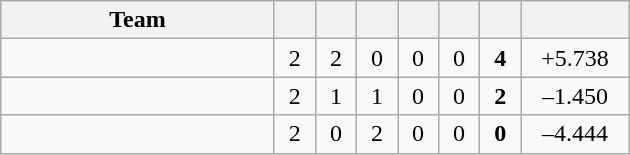<table class="wikitable" style="text-align:center">
<tr>
<th style="width:175px;">Team</th>
<th style="width:20px;"></th>
<th style="width:20px;"></th>
<th style="width:20px;"></th>
<th style="width:20px;"></th>
<th style="width:20px;"></th>
<th style="width:20px;"></th>
<th style="width:65px;"></th>
</tr>
<tr>
<td style="text-align:left"></td>
<td>2</td>
<td>2</td>
<td>0</td>
<td>0</td>
<td>0</td>
<td><strong>4</strong></td>
<td>+5.738</td>
</tr>
<tr>
<td style="text-align:left"></td>
<td>2</td>
<td>1</td>
<td>1</td>
<td>0</td>
<td>0</td>
<td><strong>2</strong></td>
<td>–1.450</td>
</tr>
<tr>
<td style="text-align:left"></td>
<td>2</td>
<td>0</td>
<td>2</td>
<td>0</td>
<td>0</td>
<td><strong>0</strong></td>
<td>–4.444</td>
</tr>
</table>
